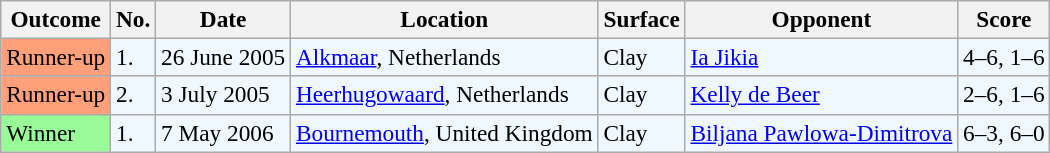<table class="sortable wikitable" style=font-size:97%>
<tr>
<th>Outcome</th>
<th>No.</th>
<th>Date</th>
<th>Location</th>
<th>Surface</th>
<th>Opponent</th>
<th class=unsortable>Score</th>
</tr>
<tr style="background:#f0f8ff;">
<td bgcolor="FFA07A">Runner-up</td>
<td>1.</td>
<td>26 June 2005</td>
<td><a href='#'>Alkmaar</a>, Netherlands</td>
<td>Clay</td>
<td> <a href='#'>Ia Jikia</a></td>
<td>4–6, 1–6</td>
</tr>
<tr style="background:#f0f8ff;">
<td bgcolor="FFA07A">Runner-up</td>
<td>2.</td>
<td>3 July 2005</td>
<td><a href='#'>Heerhugowaard</a>, Netherlands</td>
<td>Clay</td>
<td> <a href='#'>Kelly de Beer</a></td>
<td>2–6, 1–6</td>
</tr>
<tr bgcolor="#f0f8ff">
<td bgcolor="98FB98">Winner</td>
<td>1.</td>
<td>7 May 2006</td>
<td><a href='#'>Bournemouth</a>, United Kingdom</td>
<td>Clay</td>
<td> <a href='#'>Biljana Pawlowa-Dimitrova</a></td>
<td>6–3, 6–0</td>
</tr>
</table>
